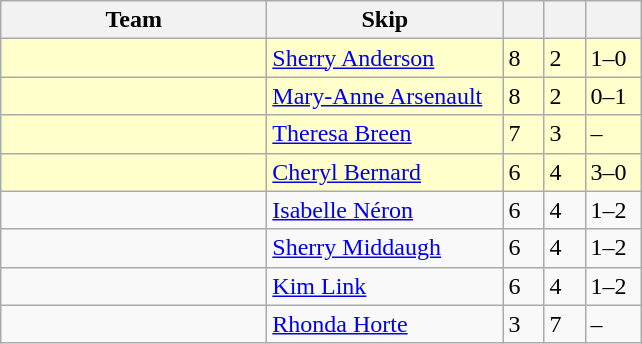<table class="wikitable">
<tr>
<th width=170>Team</th>
<th width=150>Skip</th>
<th width=20></th>
<th width=20></th>
<th width=30></th>
</tr>
<tr bgcolor=#ffffcc>
<td></td>
<td><a href='#'>Sherry Anderson</a></td>
<td>8</td>
<td>2</td>
<td>1–0</td>
</tr>
<tr bgcolor=#ffffcc>
<td></td>
<td><a href='#'>Mary-Anne Arsenault</a></td>
<td>8</td>
<td>2</td>
<td>0–1</td>
</tr>
<tr bgcolor=#ffffcc>
<td></td>
<td><a href='#'>Theresa Breen</a></td>
<td>7</td>
<td>3</td>
<td>–</td>
</tr>
<tr bgcolor=#ffffcc>
<td></td>
<td><a href='#'>Cheryl Bernard</a></td>
<td>6</td>
<td>4</td>
<td>3–0</td>
</tr>
<tr>
<td></td>
<td><a href='#'>Isabelle Néron</a></td>
<td>6</td>
<td>4</td>
<td>1–2</td>
</tr>
<tr>
<td></td>
<td><a href='#'>Sherry Middaugh</a></td>
<td>6</td>
<td>4</td>
<td>1–2</td>
</tr>
<tr>
<td></td>
<td><a href='#'>Kim Link</a></td>
<td>6</td>
<td>4</td>
<td>1–2</td>
</tr>
<tr>
<td></td>
<td><a href='#'>Rhonda Horte</a></td>
<td>3</td>
<td>7</td>
<td>–</td>
</tr>
</table>
